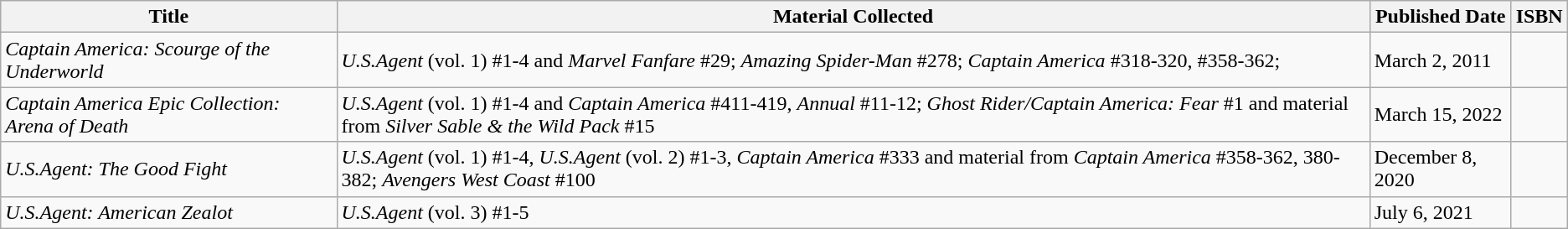<table class="wikitable">
<tr>
<th>Title</th>
<th>Material Collected</th>
<th>Published Date</th>
<th>ISBN</th>
</tr>
<tr>
<td><em>Captain America: Scourge of the Underworld</em></td>
<td><em>U.S.Agent</em> (vol. 1) #1-4 and <em>Marvel Fanfare</em> #29; <em>Amazing Spider-Man</em> #278; <em>Captain America</em> #318-320, #358-362;</td>
<td>March 2, 2011</td>
<td></td>
</tr>
<tr>
<td><em>Captain America Epic Collection: Arena of Death</em></td>
<td><em>U.S.Agent</em> (vol. 1) #1-4 and <em>Captain America</em> #411-419, <em>Annual</em> #11-12; <em>Ghost Rider/Captain America: Fear</em> #1 and material from <em>Silver Sable & the Wild Pack</em> #15</td>
<td>March 15, 2022</td>
<td></td>
</tr>
<tr>
<td><em>U.S.Agent: The Good Fight</em></td>
<td><em>U.S.Agent</em> (vol. 1) #1-4, <em>U.S.Agent</em> (vol. 2) #1-3, <em>Captain America</em> #333 and material from <em>Captain America</em> #358-362, 380-382; <em>Avengers West Coast</em> #100</td>
<td>December 8, 2020</td>
<td></td>
</tr>
<tr>
<td><em>U.S.Agent: American Zealot</em></td>
<td><em>U.S.Agent</em> (vol. 3) #1-5</td>
<td>July 6, 2021</td>
<td></td>
</tr>
</table>
